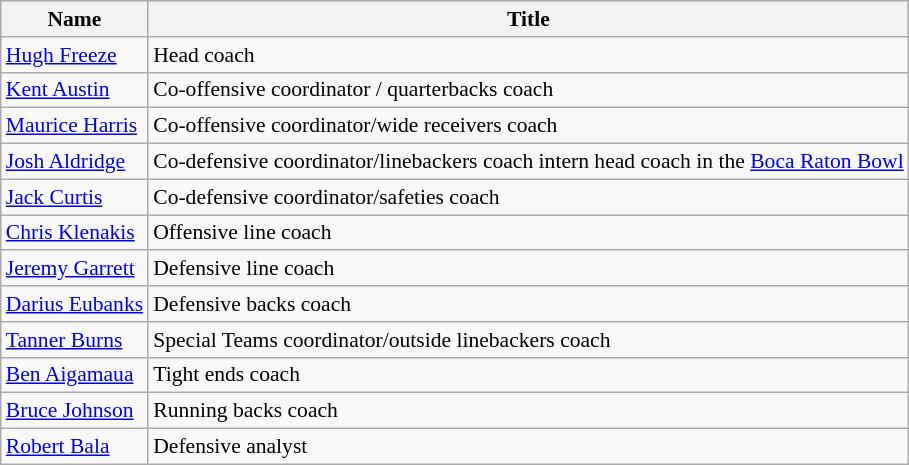<table class="wikitable" border="1" style="font-size:90%;">
<tr>
<th>Name</th>
<th>Title</th>
</tr>
<tr>
<td><a href='#'>Hugh Freeze</a></td>
<td>Head coach</td>
</tr>
<tr>
<td><a href='#'>Kent Austin</a></td>
<td>Co-offensive coordinator / quarterbacks coach</td>
</tr>
<tr>
<td><a href='#'>Maurice Harris</a></td>
<td>Co-offensive coordinator/wide receivers coach</td>
</tr>
<tr>
<td><a href='#'>Josh Aldridge</a></td>
<td>Co-defensive coordinator/linebackers coach intern head coach in the <a href='#'>Boca Raton Bowl</a></td>
</tr>
<tr>
<td><a href='#'>Jack Curtis</a></td>
<td>Co-defensive coordinator/safeties coach</td>
</tr>
<tr>
<td><a href='#'>Chris Klenakis</a></td>
<td>Offensive line coach</td>
</tr>
<tr>
<td><a href='#'>Jeremy Garrett</a></td>
<td>Defensive line coach</td>
</tr>
<tr>
<td><a href='#'>Darius Eubanks</a></td>
<td>Defensive backs coach</td>
</tr>
<tr>
<td><a href='#'>Tanner Burns</a></td>
<td>Special Teams coordinator/outside linebackers coach</td>
</tr>
<tr>
<td><a href='#'>Ben Aigamaua</a></td>
<td>Tight ends coach</td>
</tr>
<tr>
<td><a href='#'>Bruce Johnson</a></td>
<td>Running backs coach</td>
</tr>
<tr>
<td><a href='#'>Robert Bala</a></td>
<td>Defensive analyst</td>
</tr>
</table>
